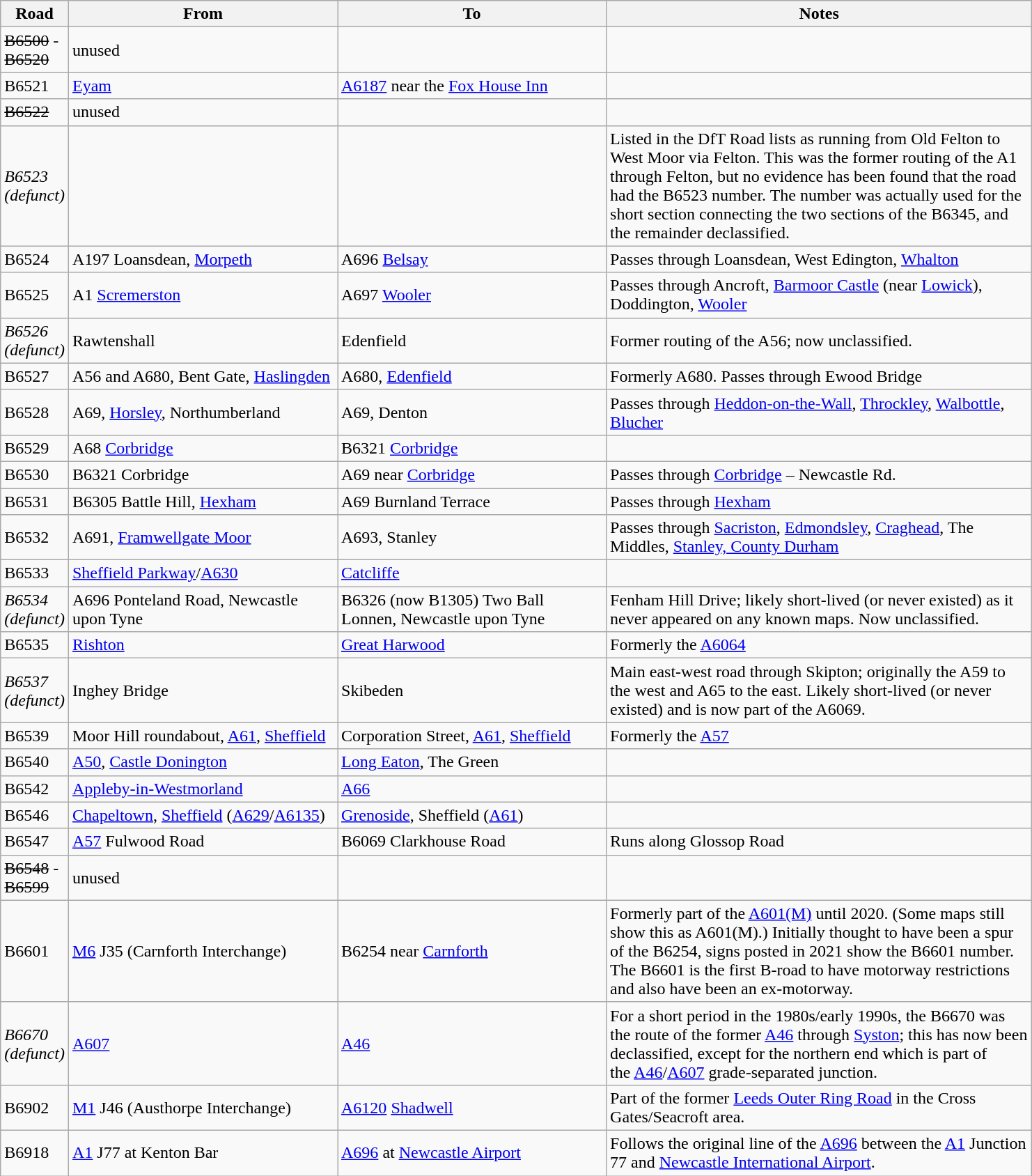<table class="wikitable">
<tr>
<th style="width:50px">Road</th>
<th style="width:250px">From</th>
<th style="width:250px">To</th>
<th style="width:400px">Notes</th>
</tr>
<tr>
<td><s>B6500</s> - <s>B6520</s></td>
<td>unused</td>
<td></td>
<td></td>
</tr>
<tr>
<td>B6521</td>
<td><a href='#'>Eyam</a></td>
<td><a href='#'>A6187</a> near the <a href='#'>Fox House Inn</a></td>
<td></td>
</tr>
<tr>
<td><s>B6522</s></td>
<td>unused</td>
<td></td>
<td></td>
</tr>
<tr>
<td><em>B6523 (defunct)</em></td>
<td></td>
<td></td>
<td>Listed in the DfT Road lists as running from Old Felton to West Moor via Felton. This was the former routing of the A1 through Felton, but no evidence has been found that the road had the B6523 number. The number was actually used for the short section connecting the two sections of the B6345, and the remainder declassified.</td>
</tr>
<tr>
<td>B6524</td>
<td>A197 Loansdean, <a href='#'>Morpeth</a></td>
<td>A696 <a href='#'>Belsay</a></td>
<td>Passes through Loansdean, West Edington, <a href='#'>Whalton</a></td>
</tr>
<tr>
<td>B6525</td>
<td>A1 <a href='#'>Scremerston</a></td>
<td>A697 <a href='#'>Wooler</a></td>
<td>Passes through Ancroft, <a href='#'>Barmoor Castle</a> (near <a href='#'>Lowick</a>), Doddington, <a href='#'>Wooler</a></td>
</tr>
<tr>
<td><em>B6526 (defunct)</em></td>
<td>Rawtenshall</td>
<td>Edenfield</td>
<td>Former routing of the A56; now unclassified.</td>
</tr>
<tr>
<td>B6527</td>
<td>A56 and A680, Bent Gate, <a href='#'>Haslingden</a></td>
<td>A680, <a href='#'>Edenfield</a></td>
<td>Formerly A680. Passes through Ewood Bridge</td>
</tr>
<tr>
<td>B6528</td>
<td>A69, <a href='#'>Horsley</a>, Northumberland</td>
<td>A69, Denton</td>
<td>Passes through <a href='#'>Heddon-on-the-Wall</a>, <a href='#'>Throckley</a>, <a href='#'>Walbottle</a>, <a href='#'>Blucher</a></td>
</tr>
<tr>
<td>B6529</td>
<td>A68 <a href='#'>Corbridge</a></td>
<td>B6321 <a href='#'>Corbridge</a></td>
<td></td>
</tr>
<tr>
<td>B6530</td>
<td>B6321 Corbridge</td>
<td>A69 near <a href='#'>Corbridge</a></td>
<td>Passes through <a href='#'>Corbridge</a> – Newcastle Rd.</td>
</tr>
<tr>
<td>B6531</td>
<td>B6305 Battle Hill, <a href='#'>Hexham</a></td>
<td>A69 Burnland Terrace</td>
<td>Passes through <a href='#'>Hexham</a></td>
</tr>
<tr>
<td>B6532</td>
<td>A691, <a href='#'>Framwellgate Moor</a></td>
<td>A693, Stanley</td>
<td>Passes through <a href='#'>Sacriston</a>, <a href='#'>Edmondsley</a>, <a href='#'>Craghead</a>, The Middles, <a href='#'>Stanley, County Durham</a></td>
</tr>
<tr>
<td>B6533</td>
<td><a href='#'>Sheffield Parkway</a>/<a href='#'>A630</a></td>
<td><a href='#'>Catcliffe</a></td>
<td></td>
</tr>
<tr>
<td><em>B6534 (defunct)</em></td>
<td>A696 Ponteland Road, Newcastle upon Tyne</td>
<td>B6326 (now B1305) Two Ball Lonnen, Newcastle upon Tyne</td>
<td>Fenham Hill Drive; likely short-lived (or never existed) as it never appeared on any known maps. Now unclassified.</td>
</tr>
<tr>
<td>B6535</td>
<td><a href='#'>Rishton</a></td>
<td><a href='#'>Great Harwood</a></td>
<td>Formerly the <a href='#'>A6064</a></td>
</tr>
<tr>
<td><em>B6537 (defunct)</em></td>
<td>Inghey Bridge</td>
<td>Skibeden</td>
<td>Main east-west road through Skipton; originally the A59 to the west and A65 to the east. Likely short-lived (or never existed) and is now part of the A6069.</td>
</tr>
<tr>
<td>B6539</td>
<td>Moor Hill roundabout, <a href='#'>A61</a>, <a href='#'>Sheffield</a></td>
<td>Corporation Street, <a href='#'>A61</a>, <a href='#'>Sheffield</a></td>
<td>Formerly the <a href='#'>A57</a></td>
</tr>
<tr>
<td>B6540</td>
<td><a href='#'>A50</a>, <a href='#'>Castle Donington</a></td>
<td><a href='#'>Long Eaton</a>, The Green</td>
<td></td>
</tr>
<tr>
<td>B6542</td>
<td><a href='#'>Appleby-in-Westmorland</a></td>
<td><a href='#'>A66</a></td>
<td></td>
</tr>
<tr>
<td>B6546</td>
<td><a href='#'>Chapeltown</a>, <a href='#'>Sheffield</a> (<a href='#'>A629</a>/<a href='#'>A6135</a>)</td>
<td><a href='#'>Grenoside</a>, Sheffield (<a href='#'>A61</a>)</td>
<td></td>
</tr>
<tr>
<td>B6547</td>
<td><a href='#'>A57</a> Fulwood Road</td>
<td>B6069 Clarkhouse Road</td>
<td>Runs along Glossop Road</td>
</tr>
<tr>
<td><s>B6548</s> - <s>B6599</s></td>
<td>unused</td>
<td></td>
<td></td>
</tr>
<tr>
<td>B6601</td>
<td><a href='#'>M6</a> J35 (Carnforth Interchange)</td>
<td>B6254 near <a href='#'>Carnforth</a></td>
<td>Formerly part of the <a href='#'>A601(M)</a> until 2020. (Some maps still show this as A601(M).) Initially thought to have been a spur of the B6254, signs posted in 2021 show the B6601 number. The B6601 is the first B-road to have motorway restrictions and also have been an ex-motorway.</td>
</tr>
<tr>
<td><em>B6670 (defunct)</em></td>
<td><a href='#'>A607</a></td>
<td><a href='#'>A46</a></td>
<td>For a short period in the 1980s/early 1990s, the B6670 was the route of the former <a href='#'>A46</a> through <a href='#'>Syston</a>; this has now been declassified, except for the northern end which is part of the <a href='#'>A46</a>/<a href='#'>A607</a> grade-separated junction.</td>
</tr>
<tr>
<td>B6902</td>
<td><a href='#'>M1</a> J46 (Austhorpe Interchange)</td>
<td><a href='#'>A6120</a> <a href='#'>Shadwell</a></td>
<td>Part of the former <a href='#'>Leeds Outer Ring Road</a> in the Cross Gates/Seacroft area.</td>
</tr>
<tr>
<td>B6918</td>
<td><a href='#'>A1</a> J77 at Kenton Bar</td>
<td><a href='#'>A696</a> at <a href='#'>Newcastle Airport</a></td>
<td>Follows the original line of the <a href='#'>A696</a> between the <a href='#'>A1</a> Junction 77 and <a href='#'>Newcastle International Airport</a>.</td>
</tr>
</table>
